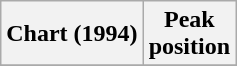<table class="wikitable sortable plainrowheaders" style="text-align:center">
<tr>
<th scope="col">Chart (1994)</th>
<th scope="col">Peak<br>position</th>
</tr>
<tr>
</tr>
</table>
